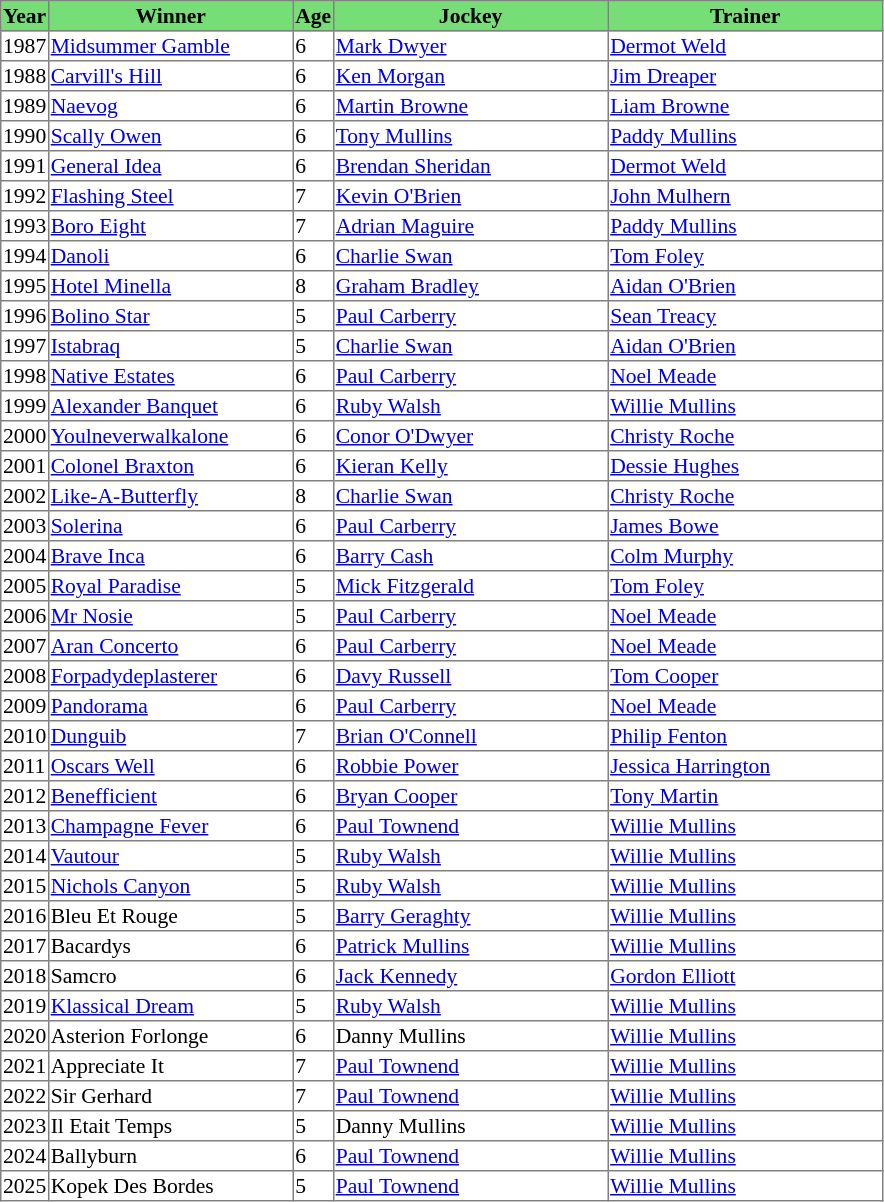<table class = "sortable" | border="1" style="border-collapse: collapse; font-size:90%">
<tr bgcolor="#77dd77" align="center">
<th>Year</th>
<th>Winner</th>
<th>Age</th>
<th>Jockey</th>
<th>Trainer</th>
</tr>
<tr>
<td>1987</td>
<td width=160px><a href='#'>Midsummer Gamble</a></td>
<td>6</td>
<td width=180px><a href='#'>Mark Dwyer</a></td>
<td width=180px><a href='#'>Dermot Weld</a></td>
</tr>
<tr>
<td>1988</td>
<td><a href='#'>Carvill's Hill</a></td>
<td>6</td>
<td><a href='#'>Ken Morgan</a></td>
<td><a href='#'>Jim Dreaper</a></td>
</tr>
<tr>
<td>1989</td>
<td><a href='#'>Naevog</a></td>
<td>6</td>
<td><a href='#'>Martin Browne</a></td>
<td><a href='#'>Liam Browne</a></td>
</tr>
<tr>
<td>1990</td>
<td><a href='#'>Scally Owen</a></td>
<td>6</td>
<td><a href='#'>Tony Mullins</a></td>
<td><a href='#'>Paddy Mullins</a></td>
</tr>
<tr>
<td>1991</td>
<td><a href='#'>General Idea</a></td>
<td>6</td>
<td><a href='#'>Brendan Sheridan</a></td>
<td><a href='#'>Dermot Weld</a></td>
</tr>
<tr>
<td>1992</td>
<td><a href='#'>Flashing Steel</a></td>
<td>7</td>
<td><a href='#'>Kevin O'Brien</a></td>
<td><a href='#'>John Mulhern</a></td>
</tr>
<tr>
<td>1993</td>
<td><a href='#'>Boro Eight</a></td>
<td>7</td>
<td><a href='#'>Adrian Maguire</a></td>
<td><a href='#'>Paddy Mullins</a></td>
</tr>
<tr>
<td>1994</td>
<td><a href='#'>Danoli</a></td>
<td>6</td>
<td><a href='#'>Charlie Swan</a></td>
<td><a href='#'>Tom Foley</a></td>
</tr>
<tr>
<td>1995</td>
<td><a href='#'>Hotel Minella</a></td>
<td>8</td>
<td><a href='#'>Graham Bradley</a></td>
<td><a href='#'>Aidan O'Brien</a></td>
</tr>
<tr>
<td>1996</td>
<td><a href='#'>Bolino Star</a></td>
<td>5</td>
<td><a href='#'>Paul Carberry</a></td>
<td><a href='#'>Sean Treacy</a></td>
</tr>
<tr>
<td>1997</td>
<td><a href='#'>Istabraq</a></td>
<td>5</td>
<td><a href='#'>Charlie Swan</a></td>
<td><a href='#'>Aidan O'Brien</a></td>
</tr>
<tr>
<td>1998</td>
<td><a href='#'>Native Estates</a></td>
<td>6</td>
<td><a href='#'>Paul Carberry</a></td>
<td><a href='#'>Noel Meade</a></td>
</tr>
<tr>
<td>1999</td>
<td><a href='#'>Alexander Banquet</a></td>
<td>6</td>
<td><a href='#'>Ruby Walsh</a></td>
<td><a href='#'>Willie Mullins</a></td>
</tr>
<tr>
<td>2000</td>
<td><a href='#'>Youlneverwalkalone</a></td>
<td>6</td>
<td><a href='#'>Conor O'Dwyer</a></td>
<td><a href='#'>Christy Roche</a></td>
</tr>
<tr>
<td>2001</td>
<td><a href='#'>Colonel Braxton</a></td>
<td>6</td>
<td><a href='#'>Kieran Kelly</a></td>
<td><a href='#'>Dessie Hughes</a></td>
</tr>
<tr>
<td>2002</td>
<td><a href='#'>Like-A-Butterfly</a></td>
<td>8</td>
<td><a href='#'>Charlie Swan</a></td>
<td><a href='#'>Christy Roche</a></td>
</tr>
<tr>
<td>2003</td>
<td><a href='#'>Solerina</a></td>
<td>6</td>
<td><a href='#'>Paul Carberry</a></td>
<td><a href='#'>James Bowe</a></td>
</tr>
<tr>
<td>2004</td>
<td><a href='#'>Brave Inca</a></td>
<td>6</td>
<td><a href='#'>Barry Cash</a></td>
<td><a href='#'>Colm Murphy</a></td>
</tr>
<tr>
<td>2005</td>
<td><a href='#'>Royal Paradise</a></td>
<td>5</td>
<td><a href='#'>Mick Fitzgerald</a></td>
<td><a href='#'>Tom Foley</a></td>
</tr>
<tr>
<td>2006</td>
<td><a href='#'>Mr Nosie</a></td>
<td>5</td>
<td><a href='#'>Paul Carberry</a></td>
<td><a href='#'>Noel Meade</a></td>
</tr>
<tr>
<td>2007</td>
<td><a href='#'>Aran Concerto</a></td>
<td>6</td>
<td><a href='#'>Paul Carberry</a></td>
<td><a href='#'>Noel Meade</a></td>
</tr>
<tr>
<td>2008</td>
<td><a href='#'>Forpadydeplasterer</a></td>
<td>6</td>
<td><a href='#'>Davy Russell</a></td>
<td><a href='#'>Tom Cooper</a></td>
</tr>
<tr>
<td>2009</td>
<td><a href='#'>Pandorama</a></td>
<td>6</td>
<td><a href='#'>Paul Carberry</a></td>
<td><a href='#'>Noel Meade</a></td>
</tr>
<tr>
<td>2010</td>
<td><a href='#'>Dunguib</a></td>
<td>7</td>
<td><a href='#'>Brian O'Connell</a></td>
<td><a href='#'>Philip Fenton</a></td>
</tr>
<tr>
<td>2011</td>
<td><a href='#'>Oscars Well</a></td>
<td>6</td>
<td><a href='#'>Robbie Power</a></td>
<td><a href='#'>Jessica Harrington</a></td>
</tr>
<tr>
<td>2012</td>
<td><a href='#'>Benefficient</a></td>
<td>6</td>
<td><a href='#'>Bryan Cooper</a></td>
<td><a href='#'>Tony Martin</a></td>
</tr>
<tr>
<td>2013</td>
<td><a href='#'>Champagne Fever</a></td>
<td>6</td>
<td><a href='#'>Paul Townend</a></td>
<td><a href='#'>Willie Mullins</a></td>
</tr>
<tr>
<td>2014</td>
<td><a href='#'>Vautour</a></td>
<td>5</td>
<td><a href='#'>Ruby Walsh</a></td>
<td><a href='#'>Willie Mullins</a></td>
</tr>
<tr>
<td>2015</td>
<td><a href='#'>Nichols Canyon</a></td>
<td>5</td>
<td><a href='#'>Ruby Walsh</a></td>
<td><a href='#'>Willie Mullins</a></td>
</tr>
<tr>
<td>2016</td>
<td>Bleu Et Rouge</td>
<td>5</td>
<td><a href='#'>Barry Geraghty</a></td>
<td><a href='#'>Willie Mullins</a></td>
</tr>
<tr>
<td>2017</td>
<td>Bacardys</td>
<td>6</td>
<td><a href='#'>Patrick Mullins</a></td>
<td><a href='#'>Willie Mullins</a></td>
</tr>
<tr>
<td>2018</td>
<td>Samcro</td>
<td>6</td>
<td><a href='#'>Jack Kennedy</a></td>
<td><a href='#'>Gordon Elliott</a></td>
</tr>
<tr>
<td>2019</td>
<td><a href='#'>Klassical Dream</a></td>
<td>5</td>
<td><a href='#'>Ruby Walsh</a></td>
<td><a href='#'>Willie Mullins</a></td>
</tr>
<tr>
<td>2020</td>
<td>Asterion Forlonge</td>
<td>6</td>
<td>Danny Mullins</td>
<td><a href='#'>Willie Mullins</a></td>
</tr>
<tr>
<td>2021</td>
<td>Appreciate It</td>
<td>7</td>
<td><a href='#'>Paul Townend</a></td>
<td><a href='#'>Willie Mullins</a></td>
</tr>
<tr>
<td>2022</td>
<td>Sir Gerhard</td>
<td>7</td>
<td><a href='#'>Paul Townend</a></td>
<td><a href='#'>Willie Mullins</a></td>
</tr>
<tr>
<td>2023</td>
<td>Il Etait Temps</td>
<td>5</td>
<td>Danny Mullins</td>
<td><a href='#'>Willie Mullins</a></td>
</tr>
<tr>
<td>2024</td>
<td>Ballyburn</td>
<td>6</td>
<td><a href='#'>Paul Townend</a></td>
<td><a href='#'>Willie Mullins</a></td>
</tr>
<tr>
<td>2025</td>
<td>Kopek Des Bordes</td>
<td>5</td>
<td><a href='#'>Paul Townend</a></td>
<td><a href='#'>Willie Mullins</a></td>
</tr>
</table>
